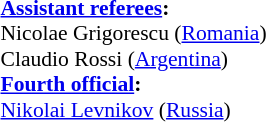<table width=100% style="font-size: 90%">
<tr>
<td><br><strong><a href='#'>Assistant referees</a>:</strong>
<br>Nicolae Grigorescu (<a href='#'>Romania</a>)
<br>Claudio Rossi (<a href='#'>Argentina</a>)
<br><strong><a href='#'>Fourth official</a>:</strong>
<br><a href='#'>Nikolai Levnikov</a> (<a href='#'>Russia</a>)</td>
</tr>
</table>
